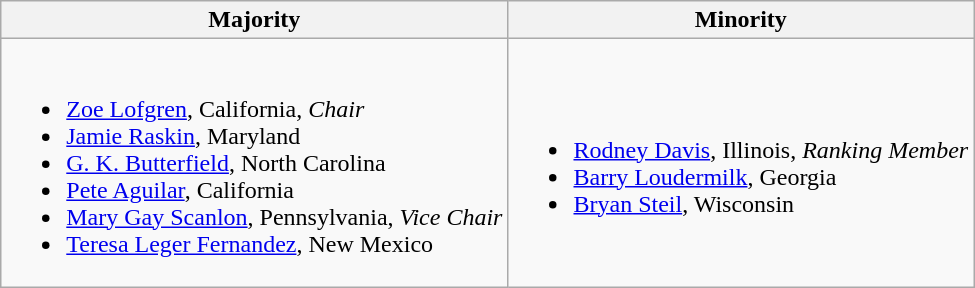<table class=wikitable>
<tr>
<th>Majority</th>
<th>Minority</th>
</tr>
<tr>
<td><br><ul><li><a href='#'>Zoe Lofgren</a>, California, <em>Chair</em></li><li><a href='#'>Jamie Raskin</a>, Maryland</li><li><a href='#'>G. K. Butterfield</a>, North Carolina</li><li><a href='#'>Pete Aguilar</a>, California</li><li><a href='#'>Mary Gay Scanlon</a>, Pennsylvania, <em>Vice Chair</em></li><li><a href='#'>Teresa Leger Fernandez</a>, New Mexico</li></ul></td>
<td><br><ul><li><a href='#'>Rodney Davis</a>, Illinois, <em>Ranking Member</em></li><li><a href='#'>Barry Loudermilk</a>, Georgia</li><li><a href='#'>Bryan Steil</a>, Wisconsin</li></ul></td>
</tr>
</table>
